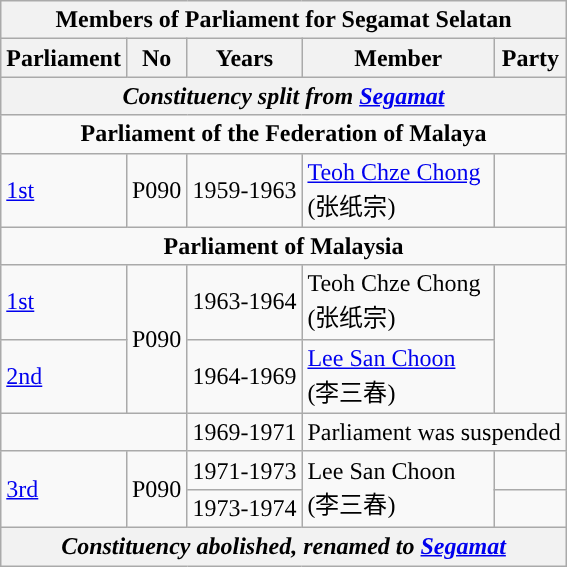<table class=wikitable>
<tr>
<th colspan="5">Members of Parliament for Segamat Selatan</th>
</tr>
<tr>
<th>Parliament</th>
<th>No</th>
<th>Years</th>
<th>Member</th>
<th>Party</th>
</tr>
<tr>
<th colspan="5" align="center"><em>Constituency split from <a href='#'>Segamat</a></em></th>
</tr>
<tr>
<td colspan="5" align="center"><strong>Parliament of the Federation of Malaya</strong></td>
</tr>
<tr>
<td><a href='#'>1st</a></td>
<td>P090</td>
<td>1959-1963</td>
<td><a href='#'>Teoh Chze Chong</a> <br> (张纸宗)</td>
<td></td>
</tr>
<tr>
<td colspan="5" align="center"><strong>Parliament of Malaysia</strong></td>
</tr>
<tr>
<td><a href='#'>1st</a></td>
<td rowspan="2">P090</td>
<td>1963-1964</td>
<td>Teoh Chze Chong  <br>(张纸宗)</td>
<td rowspan="2"></td>
</tr>
<tr>
<td><a href='#'>2nd</a></td>
<td>1964-1969</td>
<td><a href='#'>Lee San Choon</a>  <br>(李三春)</td>
</tr>
<tr>
<td colspan="2"></td>
<td>1969-1971</td>
<td colspan=2 align=center>Parliament was suspended</td>
</tr>
<tr>
<td rowspan=2><a href='#'>3rd</a></td>
<td rowspan="2">P090</td>
<td>1971-1973</td>
<td rowspan=2>Lee San Choon <br> (李三春)</td>
<td></td>
</tr>
<tr>
<td>1973-1974</td>
<td></td>
</tr>
<tr>
<th colspan="5" align="center"><em>Constituency abolished, renamed to <a href='#'>Segamat</a></em></th>
</tr>
</table>
